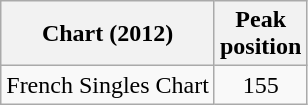<table class="wikitable">
<tr>
<th>Chart (2012)</th>
<th>Peak<br>position</th>
</tr>
<tr>
<td>French Singles Chart</td>
<td style="text-align:center;">155</td>
</tr>
</table>
